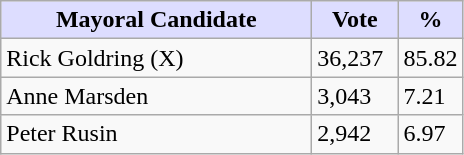<table class="wikitable">
<tr>
<th style="background:#ddf; width:200px;">Mayoral Candidate </th>
<th style="background:#ddf; width:50px;">Vote</th>
<th style="background:#ddf; width:30px;">%</th>
</tr>
<tr>
<td>Rick Goldring (X)</td>
<td>36,237</td>
<td>85.82</td>
</tr>
<tr>
<td>Anne Marsden</td>
<td>3,043</td>
<td>7.21</td>
</tr>
<tr>
<td>Peter Rusin</td>
<td>2,942</td>
<td>6.97</td>
</tr>
</table>
